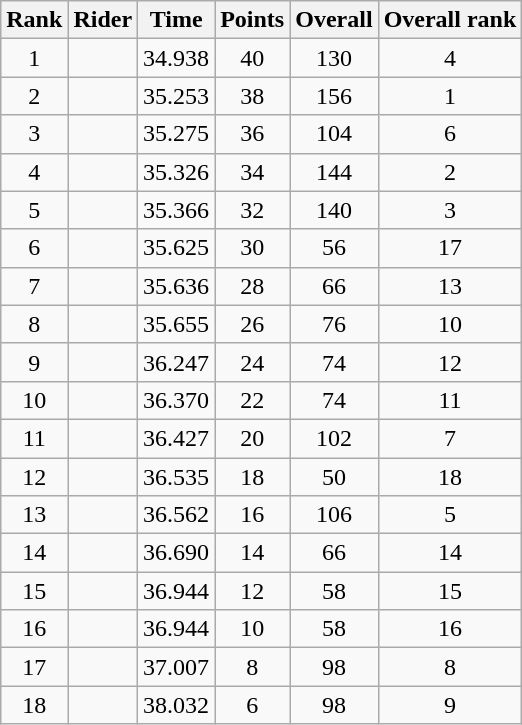<table class="wikitable sortable" style="text-align:center">
<tr>
<th>Rank</th>
<th>Rider</th>
<th>Time</th>
<th>Points</th>
<th>Overall</th>
<th>Overall rank</th>
</tr>
<tr>
<td>1</td>
<td align=left></td>
<td>34.938</td>
<td>40</td>
<td>130</td>
<td>4</td>
</tr>
<tr>
<td>2</td>
<td align=left></td>
<td>35.253</td>
<td>38</td>
<td>156</td>
<td>1</td>
</tr>
<tr>
<td>3</td>
<td align=left></td>
<td>35.275</td>
<td>36</td>
<td>104</td>
<td>6</td>
</tr>
<tr>
<td>4</td>
<td align=left></td>
<td>35.326</td>
<td>34</td>
<td>144</td>
<td>2</td>
</tr>
<tr>
<td>5</td>
<td align=left></td>
<td>35.366</td>
<td>32</td>
<td>140</td>
<td>3</td>
</tr>
<tr>
<td>6</td>
<td align=left></td>
<td>35.625</td>
<td>30</td>
<td>56</td>
<td>17</td>
</tr>
<tr>
<td>7</td>
<td align=left></td>
<td>35.636</td>
<td>28</td>
<td>66</td>
<td>13</td>
</tr>
<tr>
<td>8</td>
<td align=left></td>
<td>35.655</td>
<td>26</td>
<td>76</td>
<td>10</td>
</tr>
<tr>
<td>9</td>
<td align=left></td>
<td>36.247</td>
<td>24</td>
<td>74</td>
<td>12</td>
</tr>
<tr>
<td>10</td>
<td align=left></td>
<td>36.370</td>
<td>22</td>
<td>74</td>
<td>11</td>
</tr>
<tr>
<td>11</td>
<td align=left></td>
<td>36.427</td>
<td>20</td>
<td>102</td>
<td>7</td>
</tr>
<tr>
<td>12</td>
<td align=left></td>
<td>36.535</td>
<td>18</td>
<td>50</td>
<td>18</td>
</tr>
<tr>
<td>13</td>
<td align=left></td>
<td>36.562</td>
<td>16</td>
<td>106</td>
<td>5</td>
</tr>
<tr>
<td>14</td>
<td align=left></td>
<td>36.690</td>
<td>14</td>
<td>66</td>
<td>14</td>
</tr>
<tr>
<td>15</td>
<td align=left></td>
<td>36.944</td>
<td>12</td>
<td>58</td>
<td>15</td>
</tr>
<tr>
<td>16</td>
<td align=left></td>
<td>36.944</td>
<td>10</td>
<td>58</td>
<td>16</td>
</tr>
<tr>
<td>17</td>
<td align=left></td>
<td>37.007</td>
<td>8</td>
<td>98</td>
<td>8</td>
</tr>
<tr>
<td>18</td>
<td align=left></td>
<td>38.032</td>
<td>6</td>
<td>98</td>
<td>9</td>
</tr>
</table>
